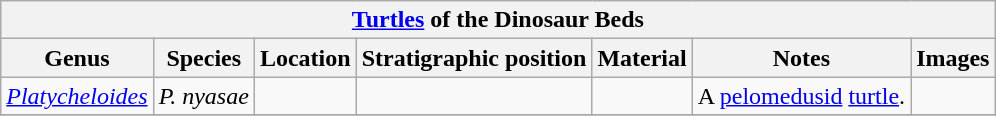<table class="wikitable" align="center">
<tr>
<th colspan="7" align="center"><a href='#'>Turtles</a> of the Dinosaur Beds</th>
</tr>
<tr>
<th>Genus</th>
<th>Species</th>
<th>Location</th>
<th>Stratigraphic position</th>
<th>Material</th>
<th>Notes</th>
<th>Images</th>
</tr>
<tr>
<td><em><a href='#'>Platycheloides</a></em></td>
<td><em>P. nyasae</em></td>
<td></td>
<td></td>
<td></td>
<td>A <a href='#'>pelomedusid</a> <a href='#'>turtle</a>.</td>
<td></td>
</tr>
<tr>
</tr>
</table>
